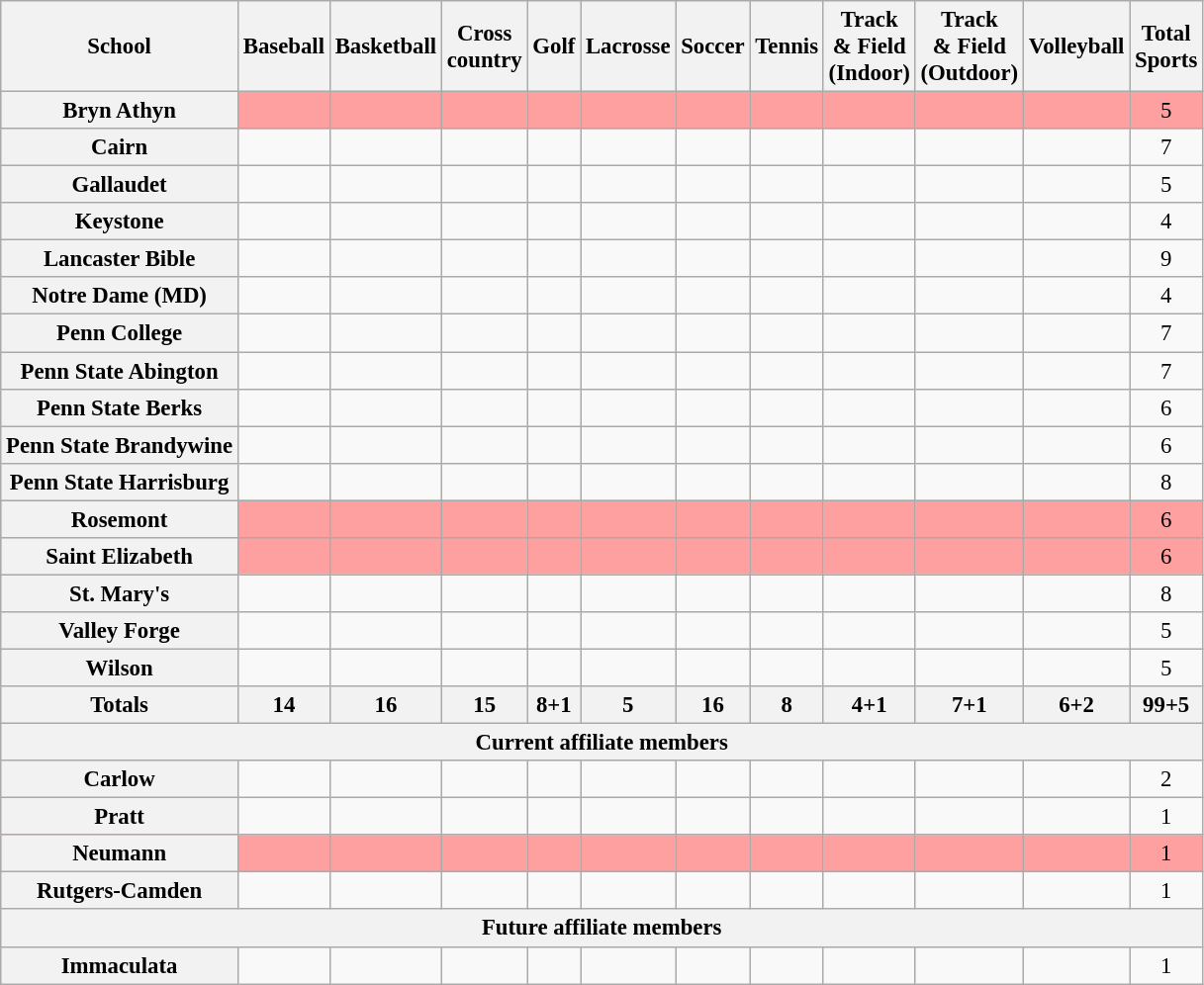<table class="wikitable" style="text-align:center; font-size:95%">
<tr>
<th>School</th>
<th>Baseball</th>
<th>Basketball</th>
<th>Cross<br>country</th>
<th>Golf</th>
<th>Lacrosse</th>
<th>Soccer</th>
<th>Tennis</th>
<th>Track<br>& Field<br>(Indoor)</th>
<th>Track<br>& Field<br>(Outdoor)</th>
<th>Volleyball</th>
<th>Total<br>Sports</th>
</tr>
<tr bgcolor=#ffa0a0>
<th>Bryn Athyn</th>
<td></td>
<td></td>
<td></td>
<td></td>
<td></td>
<td></td>
<td></td>
<td></td>
<td></td>
<td></td>
<td>5</td>
</tr>
<tr>
<th>Cairn</th>
<td></td>
<td></td>
<td></td>
<td></td>
<td></td>
<td></td>
<td></td>
<td></td>
<td></td>
<td></td>
<td>7</td>
</tr>
<tr>
<th>Gallaudet</th>
<td></td>
<td></td>
<td></td>
<td></td>
<td></td>
<td></td>
<td></td>
<td></td>
<td></td>
<td></td>
<td>5</td>
</tr>
<tr>
<th>Keystone</th>
<td></td>
<td></td>
<td></td>
<td></td>
<td></td>
<td></td>
<td></td>
<td></td>
<td></td>
<td></td>
<td>4</td>
</tr>
<tr>
<th>Lancaster Bible</th>
<td></td>
<td></td>
<td></td>
<td></td>
<td></td>
<td></td>
<td></td>
<td></td>
<td></td>
<td></td>
<td>9</td>
</tr>
<tr>
<th>Notre Dame (MD)</th>
<td></td>
<td></td>
<td></td>
<td></td>
<td></td>
<td></td>
<td></td>
<td></td>
<td></td>
<td></td>
<td>4</td>
</tr>
<tr>
<th>Penn College</th>
<td></td>
<td></td>
<td></td>
<td></td>
<td></td>
<td></td>
<td></td>
<td></td>
<td></td>
<td></td>
<td>7</td>
</tr>
<tr>
<th>Penn State Abington</th>
<td></td>
<td></td>
<td></td>
<td></td>
<td></td>
<td></td>
<td></td>
<td></td>
<td></td>
<td></td>
<td>7</td>
</tr>
<tr>
<th>Penn State Berks</th>
<td></td>
<td></td>
<td></td>
<td></td>
<td></td>
<td></td>
<td></td>
<td></td>
<td></td>
<td></td>
<td>6</td>
</tr>
<tr>
<th>Penn State Brandywine</th>
<td></td>
<td></td>
<td></td>
<td></td>
<td></td>
<td></td>
<td></td>
<td></td>
<td></td>
<td></td>
<td>6</td>
</tr>
<tr>
<th>Penn State Harrisburg</th>
<td></td>
<td></td>
<td></td>
<td></td>
<td></td>
<td></td>
<td></td>
<td></td>
<td></td>
<td></td>
<td>8</td>
</tr>
<tr bgcolor=#ffa0a0>
<th>Rosemont</th>
<td></td>
<td></td>
<td></td>
<td></td>
<td></td>
<td></td>
<td></td>
<td></td>
<td></td>
<td></td>
<td>6</td>
</tr>
<tr bgcolor=#ffa0a0>
<th>Saint Elizabeth</th>
<td></td>
<td></td>
<td></td>
<td></td>
<td></td>
<td></td>
<td></td>
<td></td>
<td></td>
<td></td>
<td>6</td>
</tr>
<tr>
<th>St. Mary's</th>
<td></td>
<td></td>
<td></td>
<td></td>
<td></td>
<td></td>
<td></td>
<td></td>
<td></td>
<td></td>
<td>8</td>
</tr>
<tr>
<th>Valley Forge</th>
<td></td>
<td></td>
<td></td>
<td></td>
<td></td>
<td></td>
<td></td>
<td></td>
<td></td>
<td></td>
<td>5</td>
</tr>
<tr>
<th>Wilson</th>
<td></td>
<td></td>
<td></td>
<td></td>
<td></td>
<td></td>
<td></td>
<td></td>
<td></td>
<td></td>
<td>5</td>
</tr>
<tr>
<th>Totals</th>
<th>14</th>
<th>16</th>
<th>15</th>
<th>8+1</th>
<th>5</th>
<th>16</th>
<th>8</th>
<th>4+1</th>
<th>7+1</th>
<th>6+2</th>
<th>99+5</th>
</tr>
<tr>
<th colspan=12 align=center>Current affiliate members</th>
</tr>
<tr>
<th>Carlow</th>
<td></td>
<td></td>
<td></td>
<td></td>
<td></td>
<td></td>
<td></td>
<td></td>
<td></td>
<td></td>
<td>2</td>
</tr>
<tr>
<th>Pratt</th>
<td></td>
<td></td>
<td></td>
<td></td>
<td></td>
<td></td>
<td></td>
<td></td>
<td></td>
<td></td>
<td>1</td>
</tr>
<tr bgcolor=#ffa0a0>
<th>Neumann</th>
<td></td>
<td></td>
<td></td>
<td></td>
<td></td>
<td></td>
<td></td>
<td></td>
<td></td>
<td></td>
<td>1</td>
</tr>
<tr>
<th>Rutgers-Camden</th>
<td></td>
<td></td>
<td></td>
<td></td>
<td></td>
<td></td>
<td></td>
<td></td>
<td></td>
<td></td>
<td>1</td>
</tr>
<tr>
<th colspan=12 align=center>Future affiliate members</th>
</tr>
<tr>
<th>Immaculata</th>
<td></td>
<td></td>
<td></td>
<td></td>
<td></td>
<td></td>
<td></td>
<td></td>
<td></td>
<td></td>
<td>1</td>
</tr>
</table>
